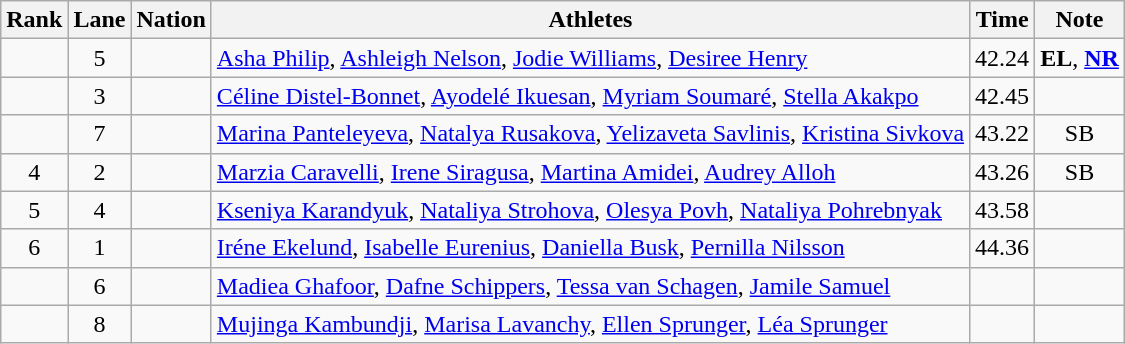<table class="wikitable sortable" style="text-align:center">
<tr>
<th>Rank</th>
<th>Lane</th>
<th>Nation</th>
<th>Athletes</th>
<th>Time</th>
<th>Note</th>
</tr>
<tr>
<td></td>
<td>5</td>
<td align=left></td>
<td align=left><a href='#'>Asha Philip</a>, <a href='#'>Ashleigh Nelson</a>, <a href='#'>Jodie Williams</a>, <a href='#'>Desiree Henry</a></td>
<td>42.24</td>
<td><strong>EL</strong>, <strong><a href='#'>NR</a></strong></td>
</tr>
<tr>
<td></td>
<td>3</td>
<td align=left></td>
<td align=left><a href='#'>Céline Distel-Bonnet</a>, <a href='#'>Ayodelé Ikuesan</a>, <a href='#'>Myriam Soumaré</a>, <a href='#'>Stella Akakpo</a></td>
<td>42.45</td>
<td></td>
</tr>
<tr>
<td></td>
<td>7</td>
<td align=left></td>
<td align=left><a href='#'>Marina Panteleyeva</a>, <a href='#'>Natalya Rusakova</a>, <a href='#'>Yelizaveta Savlinis</a>, <a href='#'>Kristina Sivkova</a></td>
<td>43.22</td>
<td>SB</td>
</tr>
<tr>
<td>4</td>
<td>2</td>
<td align=left></td>
<td align=left><a href='#'>Marzia Caravelli</a>, <a href='#'>Irene Siragusa</a>, <a href='#'>Martina Amidei</a>, <a href='#'>Audrey Alloh</a></td>
<td>43.26</td>
<td>SB</td>
</tr>
<tr>
<td>5</td>
<td>4</td>
<td align=left></td>
<td align=left><a href='#'>Kseniya Karandyuk</a>, <a href='#'>Nataliya Strohova</a>, <a href='#'>Olesya Povh</a>, <a href='#'>Nataliya Pohrebnyak</a></td>
<td>43.58</td>
<td></td>
</tr>
<tr>
<td>6</td>
<td>1</td>
<td align=left></td>
<td align=left><a href='#'>Iréne Ekelund</a>, <a href='#'>Isabelle Eurenius</a>, <a href='#'>Daniella Busk</a>, <a href='#'>Pernilla Nilsson</a></td>
<td>44.36</td>
<td></td>
</tr>
<tr>
<td></td>
<td>6</td>
<td align=left></td>
<td align=left><a href='#'>Madiea Ghafoor</a>, <a href='#'>Dafne Schippers</a>, <a href='#'>Tessa van Schagen</a>, <a href='#'>Jamile Samuel</a></td>
<td></td>
<td></td>
</tr>
<tr>
<td></td>
<td>8</td>
<td align=left></td>
<td align=left><a href='#'>Mujinga Kambundji</a>, <a href='#'>Marisa Lavanchy</a>, <a href='#'>Ellen Sprunger</a>, <a href='#'>Léa Sprunger</a></td>
<td></td>
<td></td>
</tr>
</table>
